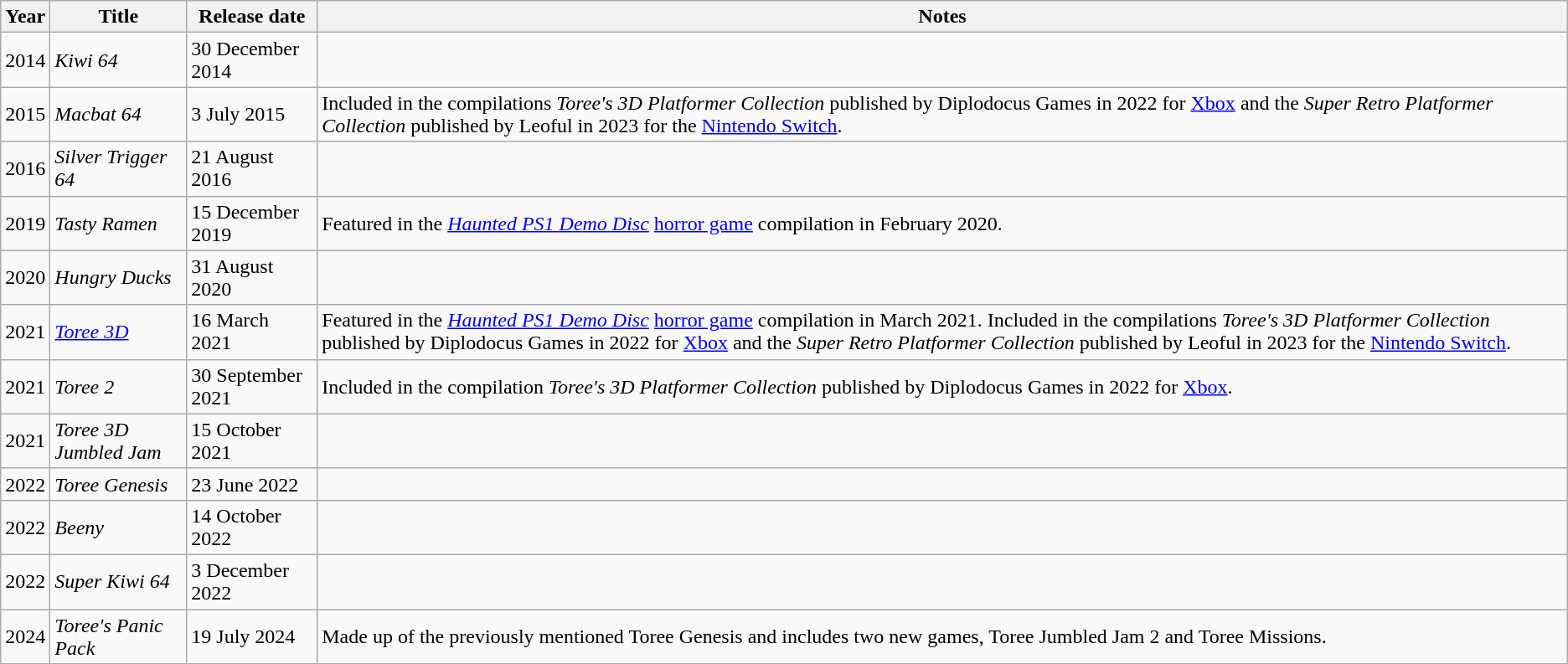<table class="wikitable sortable">
<tr>
<th scope="col">Year</th>
<th scope="col">Title</th>
<th scope="col">Release date</th>
<th scope="col">Notes</th>
</tr>
<tr>
<td>2014</td>
<td><em>Kiwi 64</em></td>
<td>30 December 2014</td>
<td></td>
</tr>
<tr>
<td>2015</td>
<td><em>Macbat 64</em></td>
<td>3 July 2015</td>
<td>Included in the compilations <em>Toree's 3D Platformer Collection</em> published by Diplodocus Games in 2022 for <a href='#'>Xbox</a> and the <em>Super Retro Platformer Collection</em> published by Leoful in 2023 for the <a href='#'>Nintendo Switch</a>.</td>
</tr>
<tr>
<td>2016</td>
<td><em>Silver Trigger 64</em></td>
<td>21 August 2016</td>
</tr>
<tr>
<td>2019</td>
<td><em>Tasty Ramen</em></td>
<td>15 December 2019</td>
<td>Featured in the <em><a href='#'>Haunted PS1 Demo Disc</a></em> <a href='#'>horror game</a> compilation in February 2020.</td>
</tr>
<tr>
<td>2020</td>
<td><em>Hungry Ducks</em></td>
<td>31 August 2020</td>
</tr>
<tr>
<td>2021</td>
<td><em><a href='#'>Toree 3D</a></em></td>
<td>16 March 2021</td>
<td>Featured in the <em><a href='#'>Haunted PS1 Demo Disc</a></em> <a href='#'>horror game</a> compilation in March 2021. Included in the compilations <em>Toree's 3D Platformer Collection</em> published by Diplodocus Games in 2022 for <a href='#'>Xbox</a> and the <em>Super Retro Platformer Collection</em> published by Leoful in 2023 for the <a href='#'>Nintendo Switch</a>.</td>
</tr>
<tr>
<td>2021</td>
<td><em>Toree 2</em></td>
<td>30 September 2021</td>
<td>Included in the compilation <em>Toree's 3D Platformer Collection</em> published by Diplodocus Games in 2022 for <a href='#'>Xbox</a>.</td>
</tr>
<tr>
<td>2021</td>
<td><em>Toree 3D Jumbled Jam</em></td>
<td>15 October 2021</td>
<td></td>
</tr>
<tr>
<td>2022</td>
<td><em>Toree Genesis</em></td>
<td>23 June 2022</td>
<td></td>
</tr>
<tr>
<td>2022</td>
<td><em>Beeny</em></td>
<td>14 October 2022</td>
<td></td>
</tr>
<tr>
<td>2022</td>
<td><em>Super Kiwi 64</em></td>
<td>3 December 2022</td>
<td></td>
</tr>
<tr>
<td>2024</td>
<td><em>Toree's Panic Pack</em></td>
<td>19 July 2024</td>
<td>Made up of the previously mentioned Toree Genesis and includes two new games, Toree Jumbled Jam 2 and Toree Missions.</td>
</tr>
</table>
